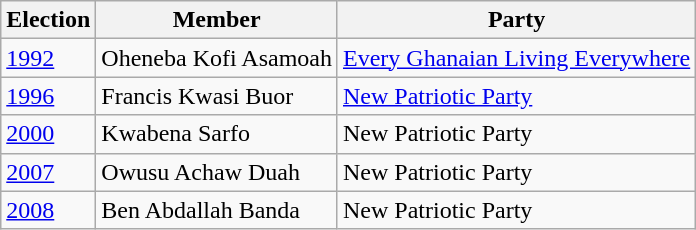<table class="wikitable">
<tr>
<th>Election</th>
<th>Member</th>
<th>Party</th>
</tr>
<tr>
<td><a href='#'>1992</a></td>
<td>Oheneba Kofi Asamoah</td>
<td><a href='#'>Every Ghanaian Living Everywhere</a></td>
</tr>
<tr>
<td><a href='#'>1996</a></td>
<td>Francis Kwasi Buor</td>
<td><a href='#'>New Patriotic Party</a></td>
</tr>
<tr>
<td><a href='#'>2000</a></td>
<td>Kwabena Sarfo</td>
<td>New Patriotic Party</td>
</tr>
<tr>
<td><a href='#'>2007</a></td>
<td>Owusu Achaw Duah</td>
<td>New Patriotic Party</td>
</tr>
<tr>
<td><a href='#'>2008</a></td>
<td>Ben Abdallah Banda</td>
<td>New Patriotic Party</td>
</tr>
</table>
